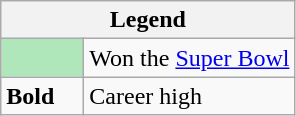<table class="wikitable">
<tr>
<th colspan="2">Legend</th>
</tr>
<tr>
<td style="background:#afe6ba; width:3em;"></td>
<td>Won the <a href='#'>Super Bowl</a></td>
</tr>
<tr>
<td><strong>Bold</strong></td>
<td>Career high</td>
</tr>
</table>
